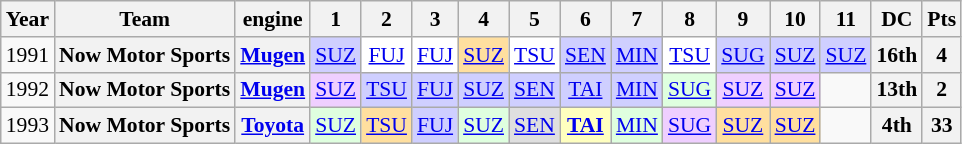<table class="wikitable" style="text-align:center; font-size:90%">
<tr>
<th>Year</th>
<th>Team</th>
<th>engine</th>
<th>1</th>
<th>2</th>
<th>3</th>
<th>4</th>
<th>5</th>
<th>6</th>
<th>7</th>
<th>8</th>
<th>9</th>
<th>10</th>
<th>11</th>
<th>DC</th>
<th>Pts</th>
</tr>
<tr>
<td>1991</td>
<th>Now Motor Sports</th>
<th><a href='#'>Mugen</a></th>
<td style="background:#CFCFFF;"><a href='#'>SUZ</a><br></td>
<td style="background:#FFFFFF;"><a href='#'>FUJ</a><br></td>
<td style="background:#FFFFFF;"><a href='#'>FUJ</a><br></td>
<td style="background:#FFDF9F;"><a href='#'>SUZ</a><br></td>
<td style="background:#FFFFFF;"><a href='#'>TSU</a><br></td>
<td style="background:#CFCFFF;"><a href='#'>SEN</a><br></td>
<td style="background:#CFCFFF;"><a href='#'>MIN</a><br></td>
<td style="background:#FFFFFF;"><a href='#'>TSU</a><br></td>
<td style="background:#CFCFFF;"><a href='#'>SUG</a><br></td>
<td style="background:#CFCFFF;"><a href='#'>SUZ</a><br></td>
<td style="background:#CFCFFF;"><a href='#'>SUZ</a><br></td>
<th>16th</th>
<th>4</th>
</tr>
<tr>
<td>1992</td>
<th>Now Motor Sports</th>
<th><a href='#'>Mugen</a></th>
<td style="background:#EFCFFF;"><a href='#'>SUZ</a><br></td>
<td style="background:#CFCFFF;"><a href='#'>TSU</a><br></td>
<td style="background:#CFCFFF;"><a href='#'>FUJ</a><br></td>
<td style="background:#CFCFFF;"><a href='#'>SUZ</a><br></td>
<td style="background:#CFCFFF;"><a href='#'>SEN</a><br></td>
<td style="background:#CFCFFF;"><a href='#'>TAI</a><br></td>
<td style="background:#CFCFFF;"><a href='#'>MIN</a><br></td>
<td style="background:#DFFFDF;"><a href='#'>SUG</a><br></td>
<td style="background:#EFCFFF;"><a href='#'>SUZ</a><br></td>
<td style="background:#EFCFFF;"><a href='#'>SUZ</a><br></td>
<td></td>
<th>13th</th>
<th>2</th>
</tr>
<tr>
<td>1993</td>
<th>Now Motor Sports</th>
<th><a href='#'>Toyota</a></th>
<td style="background:#DFFFDF;"><a href='#'>SUZ</a><br></td>
<td style="background:#FFDF9F;"><a href='#'>TSU</a><br></td>
<td style="background:#CFCFFF;"><a href='#'>FUJ</a><br></td>
<td style="background:#DFFFDF;"><a href='#'>SUZ</a><br></td>
<td style="background:#DFDFDF;"><a href='#'>SEN</a><br></td>
<td style="background:#FFFFBF;"><strong><a href='#'>TAI</a></strong><br></td>
<td style="background:#DFFFDF;"><a href='#'>MIN</a><br></td>
<td style="background:#EFCFFF;"><a href='#'>SUG</a><br></td>
<td style="background:#FFDF9F;"><a href='#'>SUZ</a><br></td>
<td style="background:#FFDF9F;"><a href='#'>SUZ</a><br></td>
<td></td>
<th>4th</th>
<th>33</th>
</tr>
</table>
